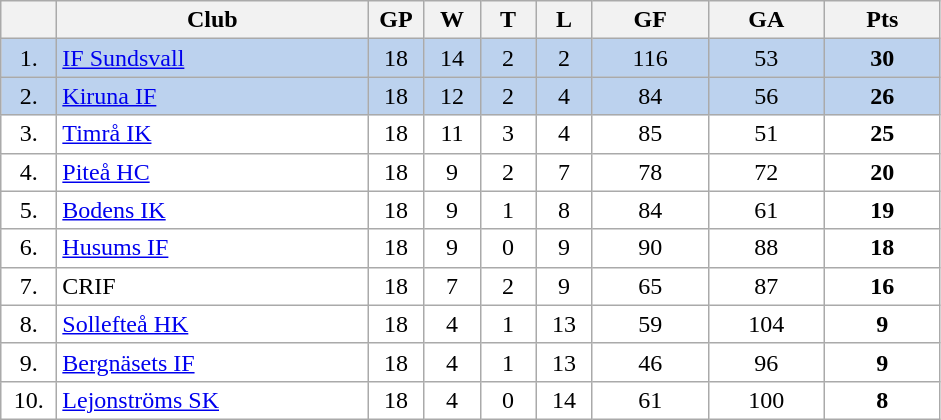<table class="wikitable">
<tr>
<th width="30"></th>
<th width="200">Club</th>
<th width="30">GP</th>
<th width="30">W</th>
<th width="30">T</th>
<th width="30">L</th>
<th width="70">GF</th>
<th width="70">GA</th>
<th width="70">Pts</th>
</tr>
<tr bgcolor="#BCD2EE" align="center">
<td>1.</td>
<td align="left"><a href='#'>IF Sundsvall</a></td>
<td>18</td>
<td>14</td>
<td>2</td>
<td>2</td>
<td>116</td>
<td>53</td>
<td><strong>30</strong></td>
</tr>
<tr bgcolor="#BCD2EE" align="center">
<td>2.</td>
<td align="left"><a href='#'>Kiruna IF</a></td>
<td>18</td>
<td>12</td>
<td>2</td>
<td>4</td>
<td>84</td>
<td>56</td>
<td><strong>26</strong></td>
</tr>
<tr bgcolor="#FFFFFF" align="center">
<td>3.</td>
<td align="left"><a href='#'>Timrå IK</a></td>
<td>18</td>
<td>11</td>
<td>3</td>
<td>4</td>
<td>85</td>
<td>51</td>
<td><strong>25</strong></td>
</tr>
<tr bgcolor="#FFFFFF" align="center">
<td>4.</td>
<td align="left"><a href='#'>Piteå HC</a></td>
<td>18</td>
<td>9</td>
<td>2</td>
<td>7</td>
<td>78</td>
<td>72</td>
<td><strong>20</strong></td>
</tr>
<tr bgcolor="#FFFFFF" align="center">
<td>5.</td>
<td align="left"><a href='#'>Bodens IK</a></td>
<td>18</td>
<td>9</td>
<td>1</td>
<td>8</td>
<td>84</td>
<td>61</td>
<td><strong>19</strong></td>
</tr>
<tr bgcolor="#FFFFFF" align="center">
<td>6.</td>
<td align="left"><a href='#'>Husums IF</a></td>
<td>18</td>
<td>9</td>
<td>0</td>
<td>9</td>
<td>90</td>
<td>88</td>
<td><strong>18</strong></td>
</tr>
<tr bgcolor="#FFFFFF" align="center">
<td>7.</td>
<td align="left">CRIF</td>
<td>18</td>
<td>7</td>
<td>2</td>
<td>9</td>
<td>65</td>
<td>87</td>
<td><strong>16</strong></td>
</tr>
<tr bgcolor="#FFFFFF" align="center">
<td>8.</td>
<td align="left"><a href='#'>Sollefteå HK</a></td>
<td>18</td>
<td>4</td>
<td>1</td>
<td>13</td>
<td>59</td>
<td>104</td>
<td><strong>9</strong></td>
</tr>
<tr bgcolor="#FFFFFF" align="center">
<td>9.</td>
<td align="left"><a href='#'>Bergnäsets IF</a></td>
<td>18</td>
<td>4</td>
<td>1</td>
<td>13</td>
<td>46</td>
<td>96</td>
<td><strong>9</strong></td>
</tr>
<tr bgcolor="#FFFFFF" align="center">
<td>10.</td>
<td align="left"><a href='#'>Lejonströms SK</a></td>
<td>18</td>
<td>4</td>
<td>0</td>
<td>14</td>
<td>61</td>
<td>100</td>
<td><strong>8</strong></td>
</tr>
</table>
